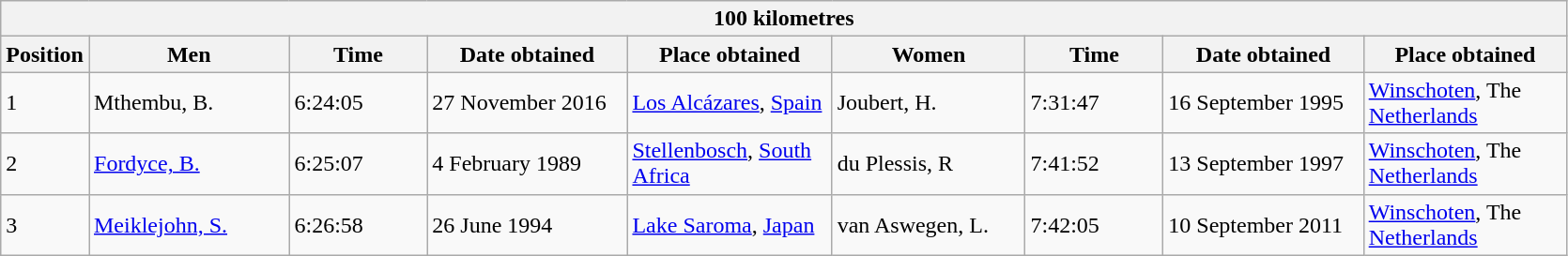<table class="wikitable sortable" width=1113px style= border: 1px>
<tr>
<th colspan="9">100 kilometres</th>
</tr>
<tr>
<th style="white-space: nowrap;"  width="20">Position</th>
<th width="148">Men</th>
<th width="100">Time</th>
<th width="150">Date obtained</th>
<th width="150">Place obtained</th>
<th width="145">Women</th>
<th width="100">Time</th>
<th width="150">Date obtained</th>
<th width="150">Place obtained</th>
</tr>
<tr>
<td>1</td>
<td>Mthembu, B.</td>
<td>6:24:05</td>
<td>27 November 2016</td>
<td><a href='#'>Los Alcázares</a>, <a href='#'>Spain</a></td>
<td>Joubert, H.</td>
<td>7:31:47</td>
<td>16 September 1995</td>
<td><a href='#'>Winschoten</a>, The <a href='#'>Netherlands</a></td>
</tr>
<tr>
<td>2</td>
<td><a href='#'>Fordyce, B.</a></td>
<td>6:25:07</td>
<td>4 February 1989</td>
<td><a href='#'>Stellenbosch</a>, <a href='#'>South Africa</a></td>
<td>du Plessis, R</td>
<td>7:41:52</td>
<td>13 September 1997</td>
<td><a href='#'>Winschoten</a>, The <a href='#'>Netherlands</a></td>
</tr>
<tr>
<td>3</td>
<td><a href='#'>Meiklejohn, S.</a></td>
<td>6:26:58</td>
<td>26 June 1994</td>
<td><a href='#'>Lake Saroma</a>, <a href='#'>Japan</a></td>
<td>van Aswegen, L.</td>
<td>7:42:05</td>
<td>10 September 2011</td>
<td><a href='#'>Winschoten</a>, The <a href='#'>Netherlands</a></td>
</tr>
</table>
